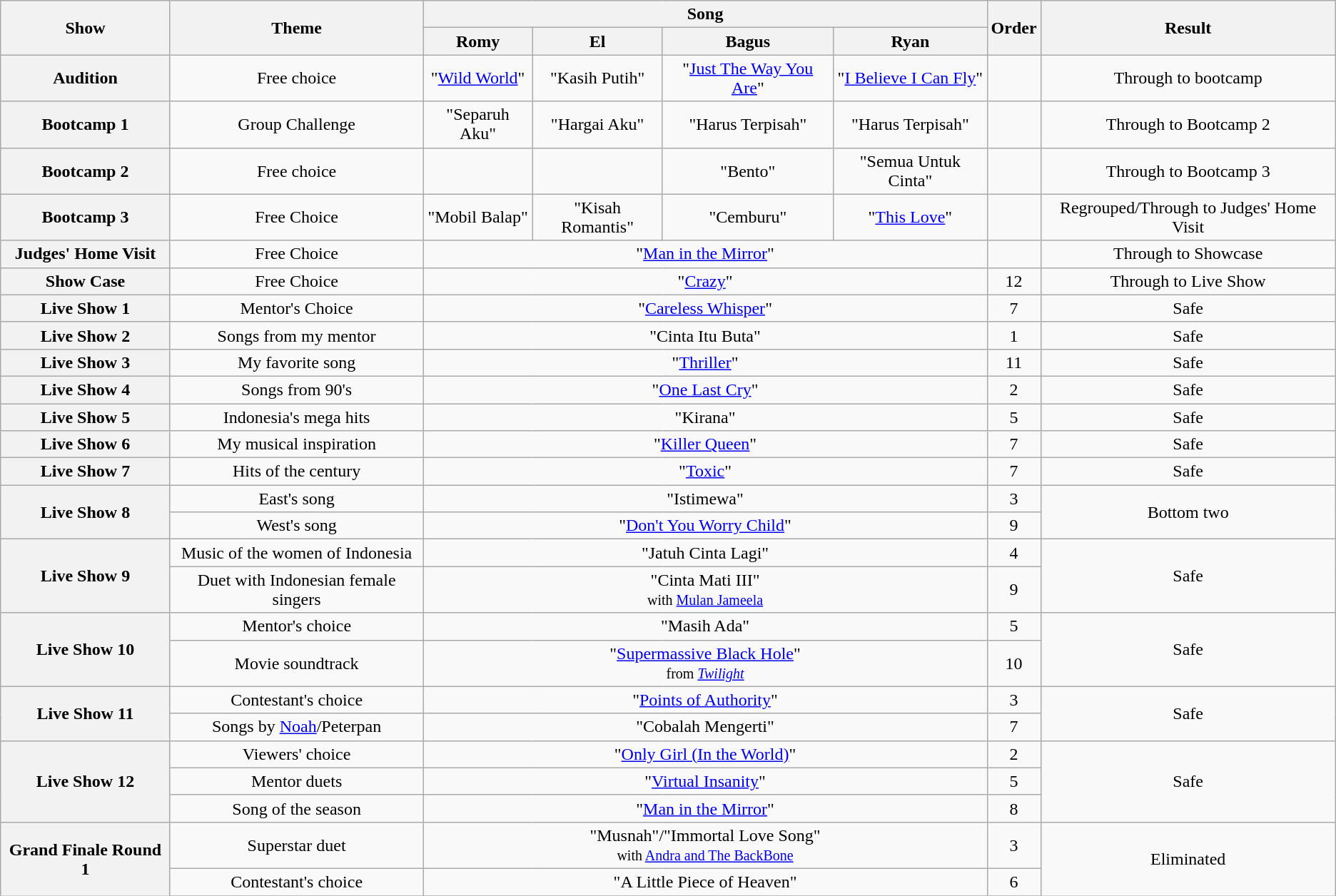<table class="wikitable collapsible collapsed" style="text-align:center;">
<tr>
<th scope="col" rowspan="2">Show</th>
<th scope="col" rowspan="2">Theme</th>
<th scope="col" colspan="4">Song</th>
<th scope="col" rowspan="2">Order</th>
<th scope="col" rowspan="2">Result</th>
</tr>
<tr>
<th scope="col">Romy</th>
<th scope="col">El</th>
<th scope="col">Bagus</th>
<th scope="col">Ryan</th>
</tr>
<tr>
<th scope="row">Audition</th>
<td>Free choice</td>
<td>"<a href='#'>Wild World</a>"</td>
<td>"Kasih Putih"</td>
<td>"<a href='#'>Just The Way You Are</a>"</td>
<td>"<a href='#'>I Believe I Can Fly</a>"</td>
<td></td>
<td>Through to bootcamp</td>
</tr>
<tr>
<th scope="row">Bootcamp 1</th>
<td>Group Challenge</td>
<td>"Separuh Aku"</td>
<td>"Hargai Aku"</td>
<td>"Harus Terpisah"</td>
<td>"Harus Terpisah"</td>
<td></td>
<td>Through to Bootcamp 2</td>
</tr>
<tr>
<th scope="row">Bootcamp 2</th>
<td>Free choice</td>
<td></td>
<td></td>
<td>"Bento"</td>
<td>"Semua Untuk Cinta"</td>
<td></td>
<td>Through to Bootcamp 3</td>
</tr>
<tr>
<th scope="row">Bootcamp 3</th>
<td>Free Choice</td>
<td>"Mobil Balap"</td>
<td>"Kisah Romantis"</td>
<td>"Cemburu"</td>
<td>"<a href='#'>This Love</a>"</td>
<td></td>
<td>Regrouped/Through to Judges' Home Visit</td>
</tr>
<tr>
<th scope="row">Judges' Home Visit</th>
<td>Free Choice</td>
<td colspan="4">"<a href='#'>Man in the Mirror</a>"</td>
<td></td>
<td>Through to Showcase</td>
</tr>
<tr>
<th scope="row">Show Case</th>
<td>Free Choice</td>
<td colspan="4">"<a href='#'>Crazy</a>"</td>
<td>12</td>
<td>Through to Live Show</td>
</tr>
<tr>
<th scope="row">Live Show 1</th>
<td>Mentor's Choice</td>
<td colspan="4">"<a href='#'>Careless Whisper</a>"</td>
<td>7</td>
<td>Safe</td>
</tr>
<tr>
<th scope="row">Live Show 2</th>
<td>Songs from my mentor</td>
<td colspan="4">"Cinta Itu Buta"</td>
<td>1</td>
<td>Safe</td>
</tr>
<tr>
<th scope="row">Live Show 3</th>
<td>My favorite song</td>
<td colspan="4">"<a href='#'>Thriller</a>"</td>
<td>11</td>
<td>Safe</td>
</tr>
<tr>
<th scope="row">Live Show 4</th>
<td>Songs from 90's</td>
<td colspan="4">"<a href='#'>One Last Cry</a>"</td>
<td>2</td>
<td>Safe</td>
</tr>
<tr>
<th scope="row">Live Show 5</th>
<td>Indonesia's mega hits</td>
<td colspan="4">"Kirana"</td>
<td>5</td>
<td>Safe</td>
</tr>
<tr>
<th scope="row">Live Show 6</th>
<td>My musical inspiration</td>
<td colspan="4">"<a href='#'>Killer Queen</a>"</td>
<td>7</td>
<td>Safe</td>
</tr>
<tr>
<th scope="row">Live Show 7</th>
<td>Hits of the century</td>
<td colspan="4">"<a href='#'>Toxic</a>"</td>
<td>7</td>
<td>Safe</td>
</tr>
<tr>
<th scope="row" rowspan="2">Live Show 8</th>
<td>East's song</td>
<td colspan="4">"Istimewa"</td>
<td>3</td>
<td rowspan="2">Bottom two</td>
</tr>
<tr>
<td>West's song</td>
<td colspan="4">"<a href='#'>Don't You Worry Child</a>"</td>
<td>9</td>
</tr>
<tr>
<th scope="row" rowspan="2">Live Show 9</th>
<td>Music of the women of Indonesia</td>
<td colspan="4">"Jatuh Cinta Lagi"</td>
<td>4</td>
<td rowspan="2">Safe</td>
</tr>
<tr>
<td>Duet with Indonesian female singers</td>
<td colspan="4">"Cinta Mati III"<br><small>with <a href='#'>Mulan Jameela</a></small></td>
<td>9</td>
</tr>
<tr>
<th scope="row" rowspan="2">Live Show 10</th>
<td>Mentor's choice</td>
<td colspan="4">"Masih Ada"</td>
<td>5</td>
<td rowspan="2">Safe</td>
</tr>
<tr>
<td>Movie soundtrack</td>
<td colspan="4">"<a href='#'>Supermassive Black Hole</a>"<br><small>from <em><a href='#'>Twilight</a></em></small></td>
<td>10</td>
</tr>
<tr>
<th scope="row" rowspan="2">Live Show 11</th>
<td>Contestant's choice</td>
<td colspan="4">"<a href='#'>Points of Authority</a>"</td>
<td>3</td>
<td rowspan="2">Safe</td>
</tr>
<tr>
<td>Songs by <a href='#'>Noah</a>/Peterpan</td>
<td colspan="4">"Cobalah Mengerti"</td>
<td>7</td>
</tr>
<tr>
<th scope="row" rowspan="3">Live Show 12</th>
<td>Viewers' choice</td>
<td colspan="4">"<a href='#'>Only Girl (In the World)</a>"</td>
<td>2</td>
<td rowspan="3">Safe</td>
</tr>
<tr>
<td>Mentor duets</td>
<td colspan="4">"<a href='#'>Virtual Insanity</a>"</td>
<td>5</td>
</tr>
<tr>
<td>Song of the season</td>
<td colspan="4">"<a href='#'>Man in the Mirror</a>"</td>
<td>8</td>
</tr>
<tr>
<th scope="row" rowspan="3">Grand Finale Round 1</th>
<td>Superstar duet</td>
<td colspan="4">"Musnah"/"Immortal Love Song"<br><small>with <a href='#'>Andra and The BackBone</a></small></td>
<td>3</td>
<td rowspan="3">Eliminated</td>
</tr>
<tr>
<td>Contestant's choice</td>
<td colspan="4">"A Little Piece of Heaven"</td>
<td>6</td>
</tr>
<tr>
</tr>
</table>
